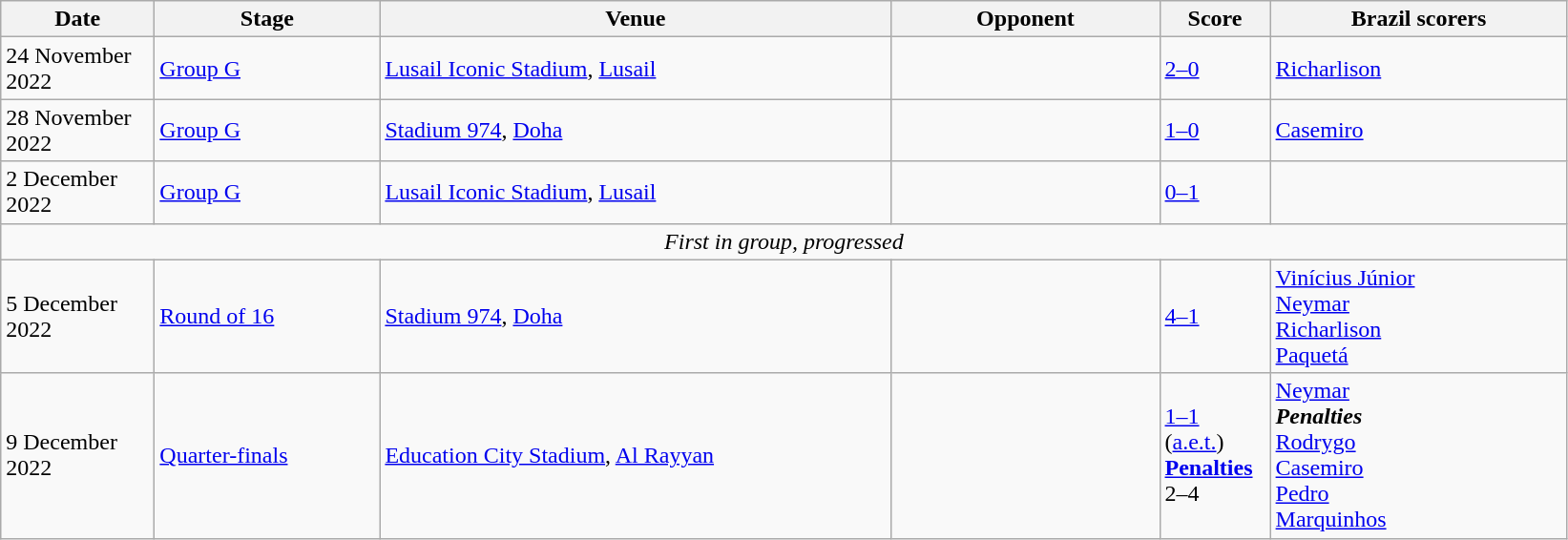<table class="wikitable">
<tr>
<th width=100px>Date</th>
<th width=150px>Stage</th>
<th width=350px>Venue</th>
<th width=180px>Opponent</th>
<th width=70px>Score</th>
<th width=200px>Brazil scorers</th>
</tr>
<tr>
<td>24 November 2022</td>
<td><a href='#'>Group G</a></td>
<td><a href='#'>Lusail Iconic Stadium</a>, <a href='#'>Lusail</a></td>
<td></td>
<td><a href='#'>2–0</a></td>
<td><a href='#'>Richarlison</a> </td>
</tr>
<tr>
<td>28 November 2022</td>
<td><a href='#'>Group G</a></td>
<td><a href='#'>Stadium 974</a>, <a href='#'>Doha</a></td>
<td></td>
<td><a href='#'>1–0</a></td>
<td><a href='#'>Casemiro</a> </td>
</tr>
<tr>
<td>2 December 2022</td>
<td><a href='#'>Group G</a></td>
<td><a href='#'>Lusail Iconic Stadium</a>, <a href='#'>Lusail</a></td>
<td></td>
<td><a href='#'>0–1</a></td>
<td></td>
</tr>
<tr>
<td colspan="6" style="text-align:center;"><em>First in group, progressed</em></td>
</tr>
<tr>
<td>5 December 2022</td>
<td><a href='#'>Round of 16</a></td>
<td><a href='#'>Stadium 974</a>, <a href='#'>Doha</a></td>
<td></td>
<td><a href='#'>4–1</a></td>
<td><a href='#'>Vinícius Júnior</a>  <br> <a href='#'>Neymar</a>  <br> <a href='#'>Richarlison</a>  <br> <a href='#'>Paquetá</a> </td>
</tr>
<tr>
<td>9 December 2022</td>
<td><a href='#'>Quarter-finals</a></td>
<td><a href='#'>Education City Stadium</a>, <a href='#'>Al Rayyan</a></td>
<td></td>
<td><a href='#'>1–1</a> <br> (<a href='#'>a.e.t.</a>) <br> <strong><a href='#'>Penalties</a></strong> <br> 2–4</td>
<td><a href='#'>Neymar</a>  <br> <strong><em>Penalties</em></strong> <br> <a href='#'>Rodrygo</a>  <br> <a href='#'>Casemiro</a>  <br> <a href='#'>Pedro</a>  <br> <a href='#'>Marquinhos</a> </td>
</tr>
</table>
